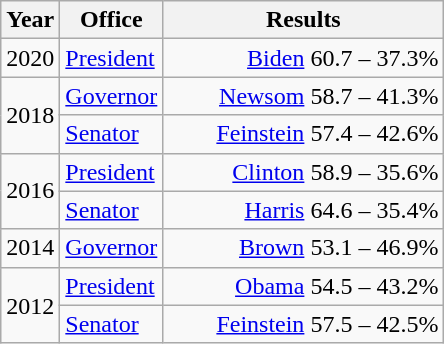<table class=wikitable>
<tr>
<th width="30">Year</th>
<th width="60">Office</th>
<th width="180">Results</th>
</tr>
<tr>
<td rowspan="1">2020</td>
<td><a href='#'>President</a></td>
<td align="right" ><a href='#'>Biden</a> 60.7 – 37.3%</td>
</tr>
<tr>
<td rowspan="2">2018</td>
<td><a href='#'>Governor</a></td>
<td align="right" ><a href='#'>Newsom</a> 58.7 – 41.3%</td>
</tr>
<tr>
<td><a href='#'>Senator</a></td>
<td align="right" ><a href='#'>Feinstein</a> 57.4 – 42.6%</td>
</tr>
<tr>
<td rowspan="2">2016</td>
<td><a href='#'>President</a></td>
<td align="right" ><a href='#'>Clinton</a> 58.9 – 35.6%</td>
</tr>
<tr>
<td><a href='#'>Senator</a></td>
<td align="right" ><a href='#'>Harris</a> 64.6 – 35.4%</td>
</tr>
<tr>
<td>2014</td>
<td><a href='#'>Governor</a></td>
<td align="right" ><a href='#'>Brown</a> 53.1 – 46.9%</td>
</tr>
<tr>
<td rowspan="2">2012</td>
<td><a href='#'>President</a></td>
<td align="right" ><a href='#'>Obama</a> 54.5 – 43.2%</td>
</tr>
<tr>
<td><a href='#'>Senator</a></td>
<td align="right" ><a href='#'>Feinstein</a> 57.5 – 42.5%</td>
</tr>
</table>
